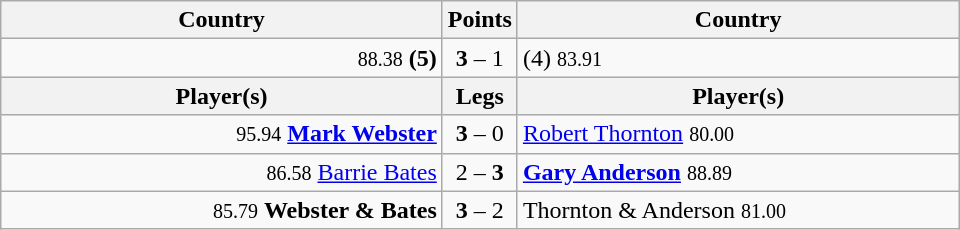<table class=wikitable style="text-align:center">
<tr>
<th width=287>Country</th>
<th width=1>Points</th>
<th width=287>Country</th>
</tr>
<tr align=left>
<td align=right><small><span>88.38</span></small> <strong> (5)</strong></td>
<td align=center><strong>3</strong> – 1</td>
<td> (4) <small><span>83.91</span></small></td>
</tr>
<tr>
<th width=287>Player(s)</th>
<th width=1>Legs</th>
<th width=287>Player(s)</th>
</tr>
<tr align=left>
<td align=right><small><span>95.94</span></small> <strong><a href='#'>Mark Webster</a></strong></td>
<td align=center><strong>3</strong> – 0</td>
<td><a href='#'>Robert Thornton</a> <small><span>80.00</span></small></td>
</tr>
<tr align=left>
<td align=right><small><span>86.58</span></small> <a href='#'>Barrie Bates</a></td>
<td align=center>2 – <strong>3</strong></td>
<td><strong><a href='#'>Gary Anderson</a></strong> <small><span>88.89</span></small></td>
</tr>
<tr align=left>
<td align=right><small><span>85.79</span></small> <strong>Webster & Bates</strong></td>
<td align=center><strong>3</strong> – 2</td>
<td>Thornton & Anderson <small><span>81.00</span></small></td>
</tr>
</table>
